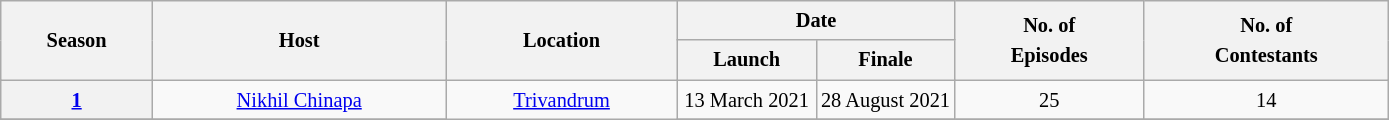<table class="wikitable sortable" style="text-align:center;font-size: 85%; line-height:20px; width:auto;">
<tr>
<th rowspan="2">Season</th>
<th rowspan="2">Host</th>
<th rowspan="2">Location</th>
<th colspan="2">Date</th>
<th rowspan="2">No. of<br>Episodes</th>
<th rowspan="2">No. of<br>Contestants</th>
</tr>
<tr>
<th style="width:10%;">Launch</th>
<th style="width:10%;">Finale</th>
</tr>
<tr>
<th rowspan="2"><a href='#'><strong>1</strong></a></th>
<td rowspan="2"><a href='#'>Nikhil Chinapa</a></td>
<td rowspan="3"><a href='#'>Trivandrum</a></td>
<td rowspan="2">13 March 2021</td>
<td rowspan="2">28 August 2021</td>
<td rowspan="2">25</td>
<td rowspan="2">14</td>
</tr>
<tr>
</tr>
<tr>
</tr>
</table>
